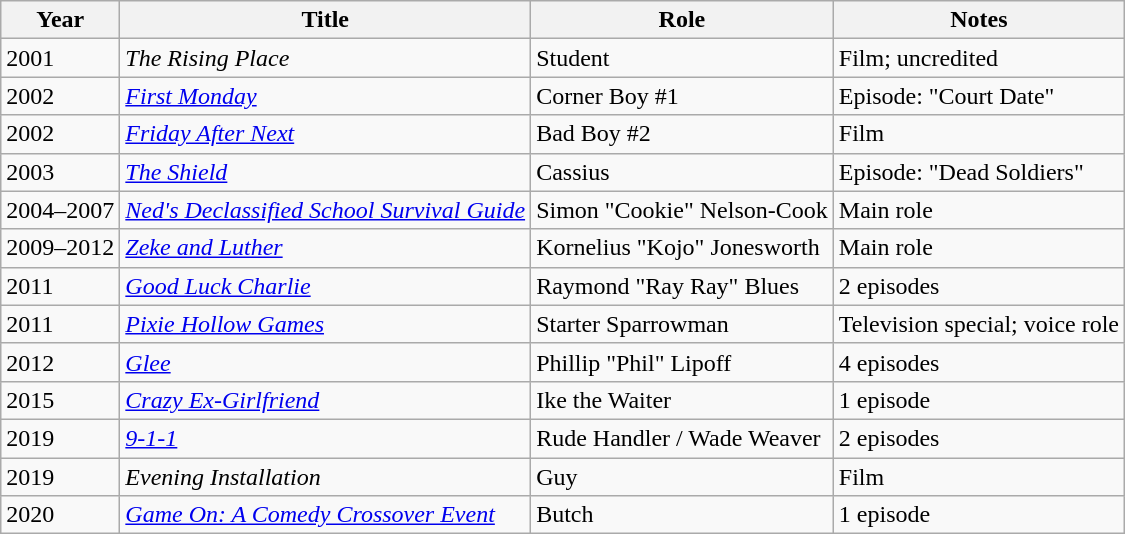<table class="wikitable sortable">
<tr>
<th>Year</th>
<th>Title</th>
<th>Role</th>
<th class="unsortable">Notes</th>
</tr>
<tr>
<td>2001</td>
<td><em>The Rising Place</em></td>
<td>Student</td>
<td>Film; uncredited</td>
</tr>
<tr>
<td>2002</td>
<td><em><a href='#'>First Monday</a></em></td>
<td>Corner Boy #1</td>
<td>Episode: "Court Date"</td>
</tr>
<tr>
<td>2002</td>
<td><em><a href='#'>Friday After Next</a></em></td>
<td>Bad Boy #2</td>
<td>Film</td>
</tr>
<tr>
<td>2003</td>
<td><em><a href='#'>The Shield</a></em></td>
<td>Cassius</td>
<td>Episode: "Dead Soldiers"</td>
</tr>
<tr>
<td>2004–2007</td>
<td><em><a href='#'>Ned's Declassified School Survival Guide</a></em></td>
<td>Simon "Cookie" Nelson-Cook</td>
<td>Main role</td>
</tr>
<tr>
<td>2009–2012</td>
<td><em><a href='#'>Zeke and Luther</a></em></td>
<td>Kornelius "Kojo" Jonesworth</td>
<td>Main role</td>
</tr>
<tr>
<td>2011</td>
<td><em><a href='#'>Good Luck Charlie</a></em></td>
<td>Raymond "Ray Ray" Blues</td>
<td>2 episodes</td>
</tr>
<tr>
<td>2011</td>
<td><em><a href='#'>Pixie Hollow Games</a></em></td>
<td>Starter Sparrowman</td>
<td>Television special; voice role</td>
</tr>
<tr>
<td>2012</td>
<td><em><a href='#'>Glee</a></em></td>
<td>Phillip "Phil" Lipoff</td>
<td>4 episodes</td>
</tr>
<tr>
<td>2015</td>
<td><em><a href='#'>Crazy Ex-Girlfriend</a></em></td>
<td>Ike the Waiter</td>
<td>1 episode</td>
</tr>
<tr>
<td>2019</td>
<td><em><a href='#'>9-1-1</a></em></td>
<td>Rude Handler / Wade Weaver</td>
<td>2 episodes</td>
</tr>
<tr>
<td>2019</td>
<td><em>Evening Installation</em></td>
<td>Guy</td>
<td>Film</td>
</tr>
<tr>
<td>2020</td>
<td><em><a href='#'>Game On: A Comedy Crossover Event</a></em></td>
<td>Butch</td>
<td>1 episode</td>
</tr>
</table>
